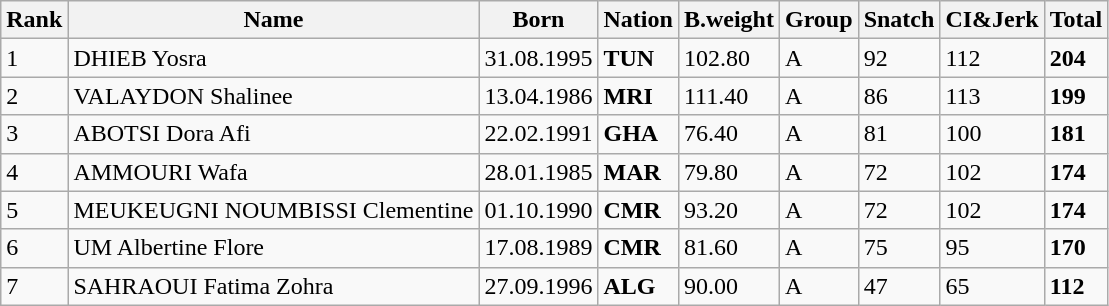<table class="wikitable">
<tr>
<th>Rank</th>
<th>Name</th>
<th>Born</th>
<th>Nation</th>
<th>B.weight</th>
<th>Group</th>
<th>Snatch</th>
<th>CI&Jerk</th>
<th>Total</th>
</tr>
<tr>
<td>1</td>
<td>DHIEB Yosra</td>
<td>31.08.1995</td>
<td><strong>TUN</strong></td>
<td>102.80</td>
<td>A</td>
<td>92</td>
<td>112</td>
<td><strong>204</strong></td>
</tr>
<tr>
<td>2</td>
<td>VALAYDON Shalinee</td>
<td>13.04.1986</td>
<td><strong>MRI</strong></td>
<td>111.40</td>
<td>A</td>
<td>86</td>
<td>113</td>
<td><strong>199</strong></td>
</tr>
<tr>
<td>3</td>
<td>ABOTSI Dora Afi</td>
<td>22.02.1991</td>
<td><strong>GHA</strong></td>
<td>76.40</td>
<td>A</td>
<td>81</td>
<td>100</td>
<td><strong>181</strong></td>
</tr>
<tr>
<td>4</td>
<td>AMMOURI Wafa</td>
<td>28.01.1985</td>
<td><strong>MAR</strong></td>
<td>79.80</td>
<td>A</td>
<td>72</td>
<td>102</td>
<td><strong>174</strong></td>
</tr>
<tr>
<td>5</td>
<td>MEUKEUGNI NOUMBISSI Clementine</td>
<td>01.10.1990</td>
<td><strong>CMR</strong></td>
<td>93.20</td>
<td>A</td>
<td>72</td>
<td>102</td>
<td><strong>174</strong></td>
</tr>
<tr>
<td>6</td>
<td>UM Albertine Flore</td>
<td>17.08.1989</td>
<td><strong>CMR</strong></td>
<td>81.60</td>
<td>A</td>
<td>75</td>
<td>95</td>
<td><strong>170</strong></td>
</tr>
<tr>
<td>7</td>
<td>SAHRAOUI Fatima Zohra</td>
<td>27.09.1996</td>
<td><strong>ALG</strong></td>
<td>90.00</td>
<td>A</td>
<td>47</td>
<td>65</td>
<td><strong>112</strong></td>
</tr>
</table>
